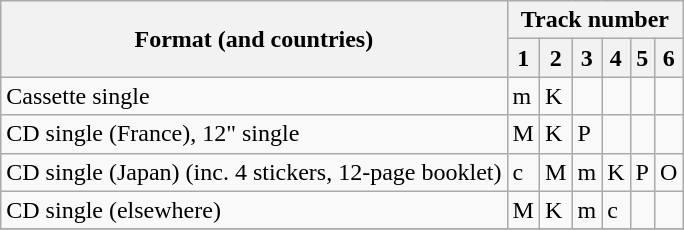<table class="wikitable">
<tr>
<th align="center" rowspan=2>Format (and countries)</th>
<th colspan=6>Track number</th>
</tr>
<tr>
<th>1</th>
<th>2</th>
<th>3</th>
<th>4</th>
<th>5</th>
<th>6</th>
</tr>
<tr>
<td align="left">Cassette single</td>
<td>m</td>
<td>K</td>
<td></td>
<td></td>
<td></td>
<td></td>
</tr>
<tr>
<td align="left">CD single (France), 12" single</td>
<td>M</td>
<td>K</td>
<td>P</td>
<td></td>
<td></td>
<td></td>
</tr>
<tr>
<td align="left">CD single (Japan) (inc. 4 stickers, 12-page booklet)</td>
<td>c</td>
<td>M</td>
<td>m</td>
<td>K</td>
<td>P</td>
<td>O</td>
</tr>
<tr>
<td align="left">CD single (elsewhere)</td>
<td>M</td>
<td>K</td>
<td>m</td>
<td>c</td>
<td></td>
<td></td>
</tr>
<tr>
</tr>
</table>
